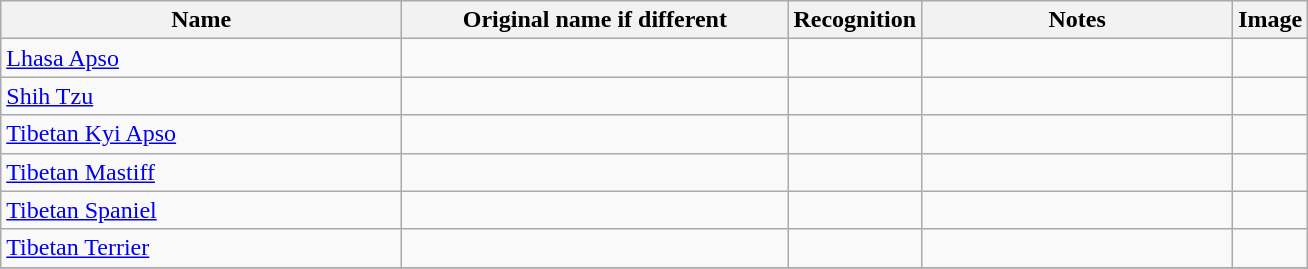<table class="wikitable sortable">
<tr>
<th style="width: 260px;">Name</th>
<th style="width: 250px;">Original name if different</th>
<th style="width: 80px;">Recognition</th>
<th class="unsortable" style="width: 200px;">Notes</th>
<th class="unsortable">Image</th>
</tr>
<tr>
<td><a href='#'>Lhasa Apso</a></td>
<td></td>
<td></td>
<td></td>
<td></td>
</tr>
<tr>
<td><a href='#'>Shih Tzu</a></td>
<td></td>
<td></td>
<td></td>
<td></td>
</tr>
<tr>
<td><a href='#'>Tibetan Kyi Apso</a></td>
<td></td>
<td></td>
<td></td>
<td></td>
</tr>
<tr>
<td><a href='#'>Tibetan Mastiff</a></td>
<td></td>
<td></td>
<td></td>
<td></td>
</tr>
<tr>
<td><a href='#'>Tibetan Spaniel</a></td>
<td></td>
<td></td>
<td></td>
<td></td>
</tr>
<tr>
<td><a href='#'>Tibetan Terrier</a></td>
<td></td>
<td></td>
<td></td>
<td></td>
</tr>
<tr>
</tr>
</table>
